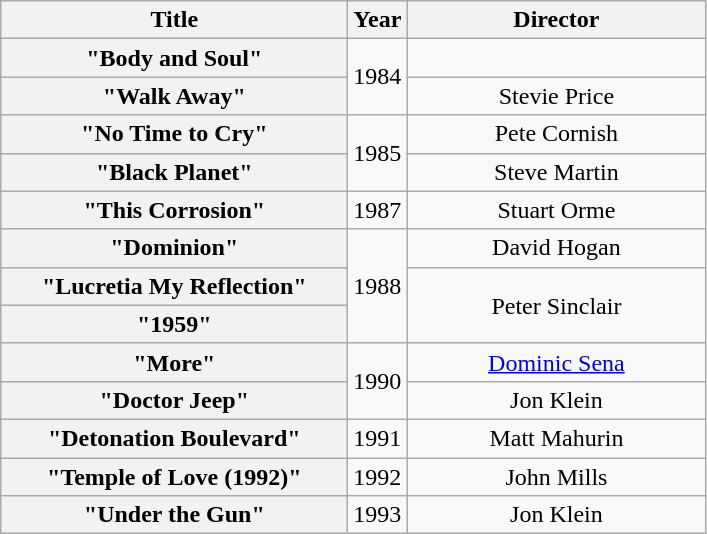<table class="wikitable plainrowheaders" style="text-align:center;">
<tr>
<th scope="col" style="width:14em;">Title</th>
<th scope="col" style="width:1em;">Year</th>
<th scope="col" style="width:12em;">Director</th>
</tr>
<tr>
<th scope="row">"Body and Soul"</th>
<td rowspan="2">1984</td>
<td></td>
</tr>
<tr>
<th scope="row">"Walk Away"</th>
<td>Stevie Price</td>
</tr>
<tr>
<th scope="row">"No Time to Cry"</th>
<td rowspan="2">1985</td>
<td>Pete Cornish</td>
</tr>
<tr>
<th scope="row">"Black Planet"</th>
<td>Steve Martin </td>
</tr>
<tr>
<th scope="row">"This Corrosion"</th>
<td>1987</td>
<td>Stuart Orme </td>
</tr>
<tr>
<th scope="row">"Dominion"</th>
<td rowspan="3">1988</td>
<td>David Hogan </td>
</tr>
<tr>
<th scope="row">"Lucretia My Reflection"</th>
<td rowspan="2">Peter Sinclair </td>
</tr>
<tr>
<th scope="row">"1959"</th>
</tr>
<tr>
<th scope="row">"More"</th>
<td rowspan="2">1990</td>
<td><a href='#'>Dominic Sena</a></td>
</tr>
<tr>
<th scope="row">"Doctor Jeep"</th>
<td>Jon Klein </td>
</tr>
<tr>
<th scope="row">"Detonation Boulevard"</th>
<td>1991</td>
<td>Matt Mahurin </td>
</tr>
<tr>
<th scope="row">"Temple of Love (1992)"</th>
<td>1992</td>
<td>John Mills </td>
</tr>
<tr>
<th scope="row">"Under the Gun"</th>
<td>1993</td>
<td>Jon Klein</td>
</tr>
</table>
